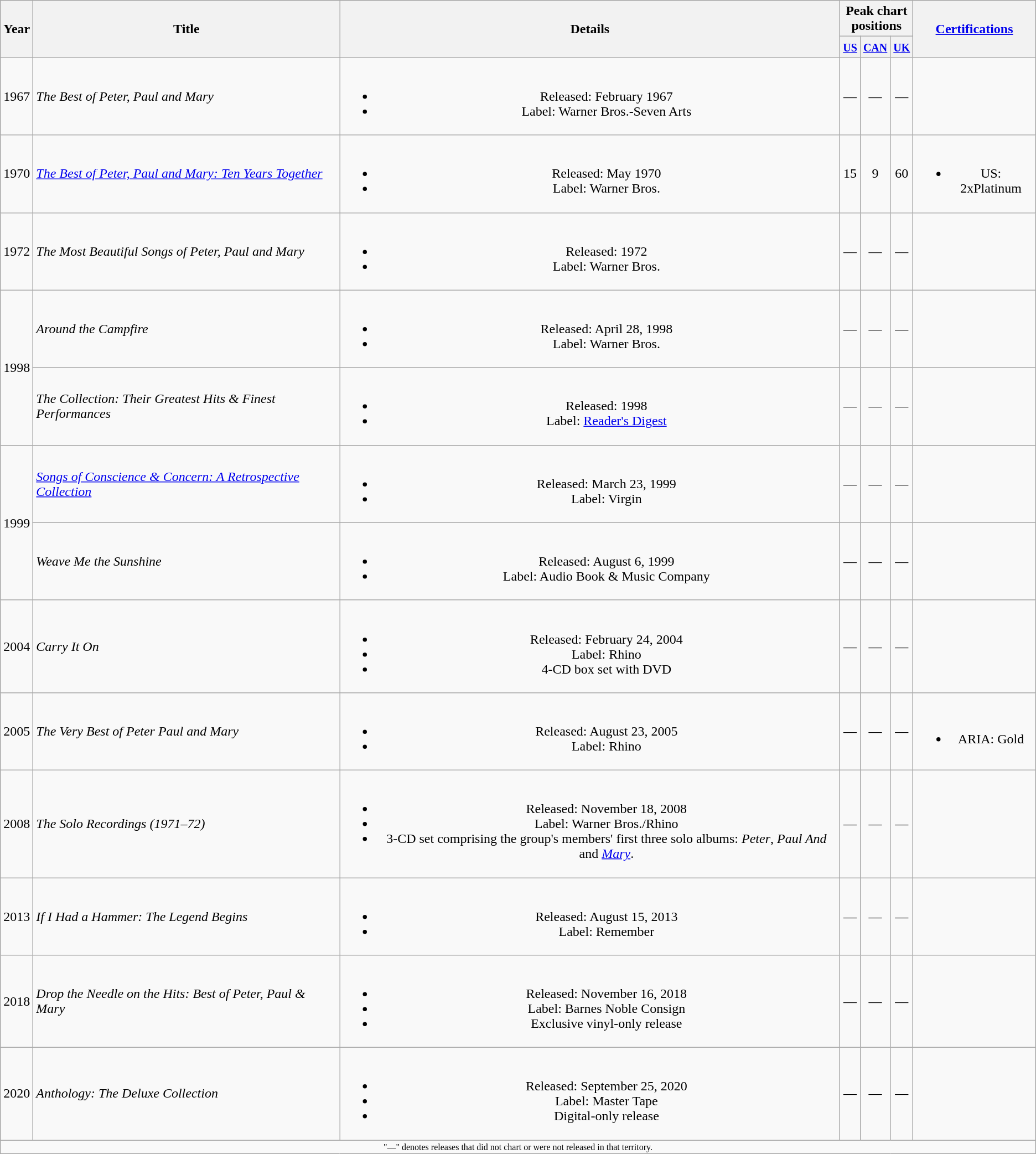<table class="wikitable" style="text-align:center">
<tr>
<th rowspan="2">Year</th>
<th rowspan="2">Title</th>
<th rowspan="2">Details</th>
<th colspan="3">Peak chart<br>positions</th>
<th rowspan="2"><a href='#'>Certifications</a></th>
</tr>
<tr>
<th><small><a href='#'>US</a></small><br></th>
<th><small><a href='#'>CAN</a></small><br></th>
<th><small><a href='#'>UK</a></small><br></th>
</tr>
<tr>
<td>1967</td>
<td align="left"><em>The Best of Peter, Paul and Mary</em></td>
<td><br><ul><li>Released: February 1967</li><li>Label: Warner Bros.-Seven Arts</li></ul></td>
<td>—</td>
<td>—</td>
<td>—</td>
<td></td>
</tr>
<tr>
<td>1970</td>
<td align="left"><em><a href='#'>The Best of Peter, Paul and Mary: Ten Years Together</a></em></td>
<td><br><ul><li>Released: May 1970</li><li>Label: Warner Bros.</li></ul></td>
<td>15</td>
<td>9</td>
<td>60</td>
<td><br><ul><li>US: 2xPlatinum</li></ul></td>
</tr>
<tr>
<td>1972</td>
<td align="left"><em>The Most Beautiful Songs of Peter, Paul and Mary</em></td>
<td><br><ul><li>Released: 1972</li><li>Label: Warner Bros.</li></ul></td>
<td>—</td>
<td>—</td>
<td>—</td>
<td></td>
</tr>
<tr>
<td rowspan="2">1998</td>
<td align="left"><em>Around the Campfire</em></td>
<td><br><ul><li>Released: April 28, 1998</li><li>Label: Warner Bros.</li></ul></td>
<td>—</td>
<td>—</td>
<td>—</td>
<td></td>
</tr>
<tr>
<td align="left"><em>The Collection: Their Greatest Hits & Finest Performances</em></td>
<td><br><ul><li>Released: 1998</li><li>Label: <a href='#'>Reader's Digest</a></li></ul></td>
<td>—</td>
<td>—</td>
<td>—</td>
<td></td>
</tr>
<tr>
<td rowspan="2">1999</td>
<td align="left"><em><a href='#'>Songs of Conscience & Concern: A Retrospective Collection</a></em></td>
<td><br><ul><li>Released: March 23, 1999</li><li>Label: Virgin</li></ul></td>
<td>—</td>
<td>—</td>
<td>—</td>
<td></td>
</tr>
<tr>
<td align="left"><em>Weave Me the Sunshine</em></td>
<td><br><ul><li>Released: August 6, 1999</li><li>Label: Audio Book & Music Company</li></ul></td>
<td>—</td>
<td>—</td>
<td>—</td>
<td></td>
</tr>
<tr>
<td>2004</td>
<td align="left"><em>Carry It On</em></td>
<td><br><ul><li>Released: February 24, 2004</li><li>Label: Rhino</li><li>4-CD box set with DVD</li></ul></td>
<td>—</td>
<td>—</td>
<td>—</td>
<td></td>
</tr>
<tr>
<td>2005</td>
<td align="left"><em>The Very Best of Peter Paul and Mary</em></td>
<td><br><ul><li>Released: August 23, 2005</li><li>Label: Rhino</li></ul></td>
<td>—</td>
<td>—</td>
<td>—</td>
<td><br><ul><li>ARIA: Gold </li></ul></td>
</tr>
<tr>
<td>2008</td>
<td align="left"><em>The Solo Recordings (1971–72)</em></td>
<td><br><ul><li>Released: November 18, 2008</li><li>Label: Warner Bros./Rhino</li><li>3-CD set comprising the group's members' first three solo albums: <em>Peter</em>, <em>Paul And</em> and <em><a href='#'>Mary</a></em>.</li></ul></td>
<td>—</td>
<td>—</td>
<td>—</td>
<td></td>
</tr>
<tr>
<td>2013</td>
<td align="left"><em>If I Had a Hammer: The Legend Begins</em></td>
<td><br><ul><li>Released: August 15, 2013</li><li>Label: Remember</li></ul></td>
<td>—</td>
<td>—</td>
<td>—</td>
<td></td>
</tr>
<tr>
<td>2018</td>
<td align="left"><em>Drop the Needle on the Hits: Best of Peter, Paul & Mary</em></td>
<td><br><ul><li>Released: November 16, 2018</li><li>Label: Barnes Noble Consign</li><li>Exclusive vinyl-only release</li></ul></td>
<td>—</td>
<td>—</td>
<td>—</td>
<td></td>
</tr>
<tr>
<td>2020</td>
<td align="left"><em>Anthology: The Deluxe Collection</em></td>
<td><br><ul><li>Released: September 25, 2020</li><li>Label: Master Tape</li><li>Digital-only release</li></ul></td>
<td>—</td>
<td>—</td>
<td>—</td>
<td></td>
</tr>
<tr>
<td colspan="7" style="font-size:8pt">"—" denotes releases that did not chart or were not released in that territory.</td>
</tr>
</table>
